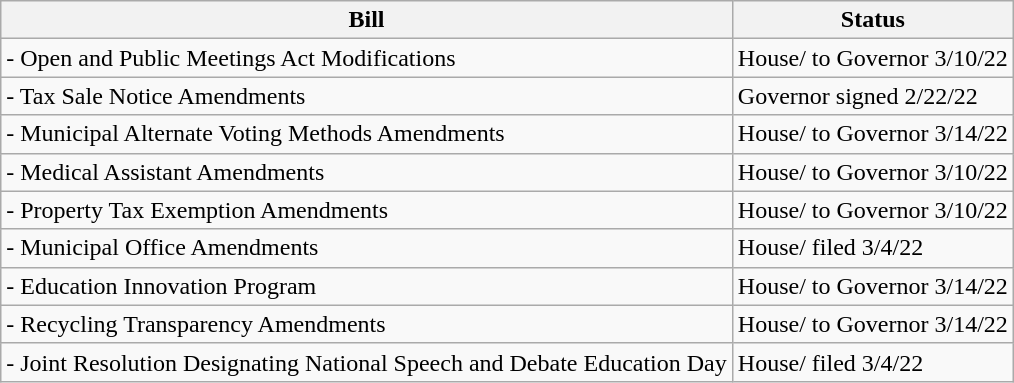<table class="wikitable">
<tr>
<th>Bill</th>
<th>Status</th>
</tr>
<tr>
<td>- Open and Public Meetings Act Modifications</td>
<td>House/ to Governor 3/10/22</td>
</tr>
<tr>
<td>- Tax Sale Notice Amendments</td>
<td>Governor signed 2/22/22</td>
</tr>
<tr>
<td>- Municipal Alternate Voting Methods Amendments</td>
<td>House/ to Governor 3/14/22</td>
</tr>
<tr>
<td>- Medical Assistant Amendments</td>
<td>House/ to Governor 3/10/22</td>
</tr>
<tr>
<td>- Property Tax Exemption Amendments</td>
<td>House/ to Governor 3/10/22</td>
</tr>
<tr>
<td>- Municipal Office Amendments</td>
<td>House/ filed 3/4/22</td>
</tr>
<tr>
<td>- Education Innovation Program</td>
<td>House/ to Governor 3/14/22</td>
</tr>
<tr>
<td>- Recycling Transparency Amendments</td>
<td>House/ to Governor 3/14/22</td>
</tr>
<tr>
<td>- Joint Resolution Designating National Speech and Debate Education Day</td>
<td>House/ filed 3/4/22</td>
</tr>
</table>
